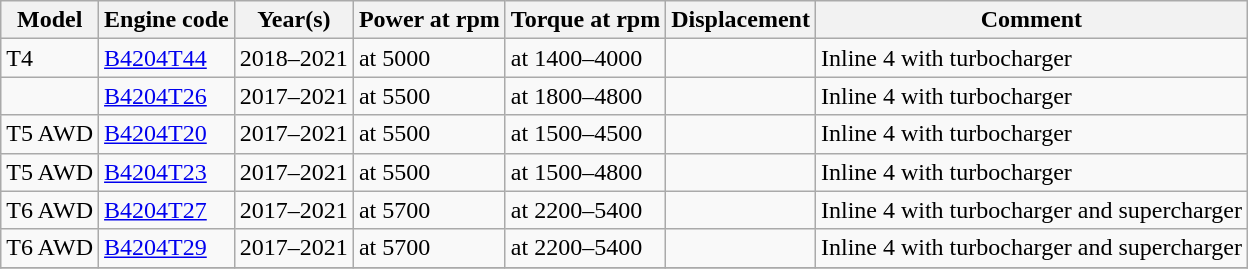<table class="wikitable collapsible sortable">
<tr>
<th>Model</th>
<th>Engine code</th>
<th>Year(s)</th>
<th>Power at rpm</th>
<th>Torque at rpm</th>
<th>Displacement</th>
<th>Comment</th>
</tr>
<tr>
<td>T4</td>
<td><a href='#'>B4204T44</a></td>
<td>2018–2021</td>
<td> at 5000</td>
<td> at 1400–4000</td>
<td></td>
<td>Inline 4 with turbocharger</td>
</tr>
<tr>
<td></td>
<td><a href='#'>B4204T26</a></td>
<td>2017–2021</td>
<td> at 5500</td>
<td> at 1800–4800</td>
<td></td>
<td>Inline 4 with turbocharger</td>
</tr>
<tr>
<td>T5 AWD</td>
<td><a href='#'>B4204T20</a></td>
<td>2017–2021</td>
<td> at 5500</td>
<td> at 1500–4500</td>
<td></td>
<td>Inline 4 with turbocharger</td>
</tr>
<tr>
<td>T5 AWD</td>
<td><a href='#'>B4204T23</a></td>
<td>2017–2021</td>
<td> at 5500</td>
<td> at 1500–4800</td>
<td></td>
<td>Inline 4 with turbocharger</td>
</tr>
<tr>
<td>T6 AWD</td>
<td><a href='#'>B4204T27</a></td>
<td>2017–2021</td>
<td> at 5700</td>
<td> at 2200–5400</td>
<td></td>
<td>Inline 4 with turbocharger and supercharger</td>
</tr>
<tr>
<td>T6 AWD</td>
<td><a href='#'>B4204T29</a></td>
<td>2017–2021</td>
<td> at 5700</td>
<td> at 2200–5400</td>
<td></td>
<td>Inline 4 with turbocharger and supercharger</td>
</tr>
<tr>
</tr>
</table>
